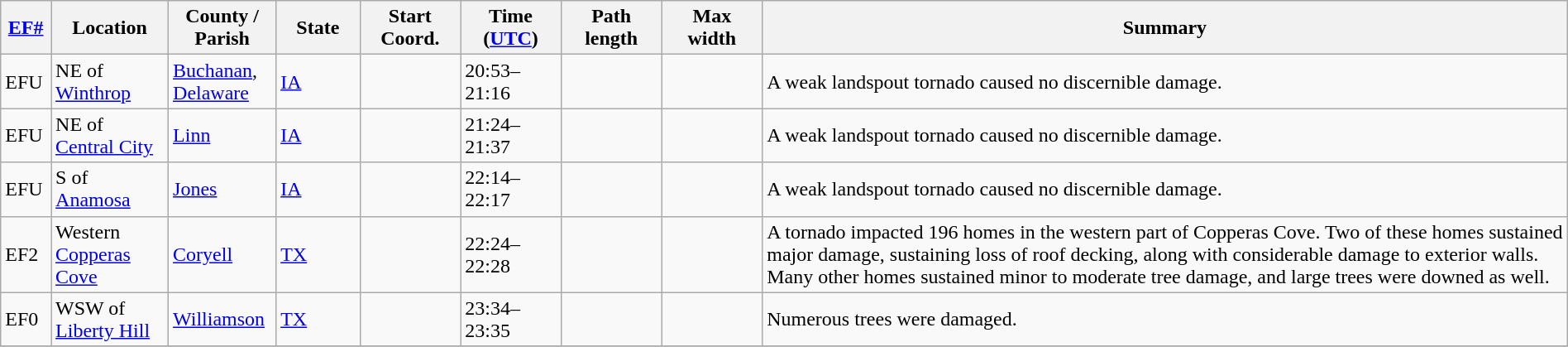<table class="wikitable sortable" style="width:100%;">
<tr>
<th scope="col" style="width:3%; text-align:center;"><a href='#'>EF#</a></th>
<th scope="col" style="width:7%; text-align:center;" class="unsortable">Location</th>
<th scope="col" style="width:6%; text-align:center;" class="unsortable">County / Parish</th>
<th scope="col" style="width:5%; text-align:center;">State</th>
<th scope="col" style="width:6%; text-align:center;">Start Coord.</th>
<th scope="col" style="width:6%; text-align:center;">Time (<a href='#'>UTC</a>)</th>
<th scope="col" style="width:6%; text-align:center;">Path length</th>
<th scope="col" style="width:6%; text-align:center;">Max width</th>
<th scope="col" class="unsortable" style="width:48%; text-align:center;">Summary</th>
</tr>
<tr>
<td bgcolor=>EFU</td>
<td>NE of <a href='#'>Winthrop</a></td>
<td><a href='#'>Buchanan</a>, <a href='#'>Delaware</a></td>
<td><a href='#'>IA</a></td>
<td></td>
<td>20:53–21:16</td>
<td></td>
<td></td>
<td>A weak landspout tornado caused no discernible damage.</td>
</tr>
<tr>
<td bgcolor=>EFU</td>
<td>NE of <a href='#'>Central City</a></td>
<td><a href='#'>Linn</a></td>
<td><a href='#'>IA</a></td>
<td></td>
<td>21:24–21:37</td>
<td></td>
<td></td>
<td>A weak landspout tornado caused no discernible damage.</td>
</tr>
<tr>
<td bgcolor=>EFU</td>
<td>S of <a href='#'>Anamosa</a></td>
<td><a href='#'>Jones</a></td>
<td><a href='#'>IA</a></td>
<td></td>
<td>22:14–22:17</td>
<td></td>
<td></td>
<td>A weak landspout tornado caused no discernible damage.</td>
</tr>
<tr>
<td bgcolor=>EF2</td>
<td>Western <a href='#'>Copperas Cove</a></td>
<td><a href='#'>Coryell</a></td>
<td><a href='#'>TX</a></td>
<td></td>
<td>22:24–22:28</td>
<td></td>
<td></td>
<td>A tornado impacted 196 homes in the western part of Copperas Cove. Two of these homes sustained major damage, sustaining loss of roof decking, along with considerable damage to exterior walls. Many other homes sustained minor to moderate tree damage, and large trees were downed as well.</td>
</tr>
<tr>
<td bgcolor=>EF0</td>
<td>WSW of <a href='#'>Liberty Hill</a></td>
<td><a href='#'>Williamson</a></td>
<td><a href='#'>TX</a></td>
<td></td>
<td>23:34–23:35</td>
<td></td>
<td></td>
<td>Numerous trees were damaged.</td>
</tr>
<tr>
</tr>
</table>
